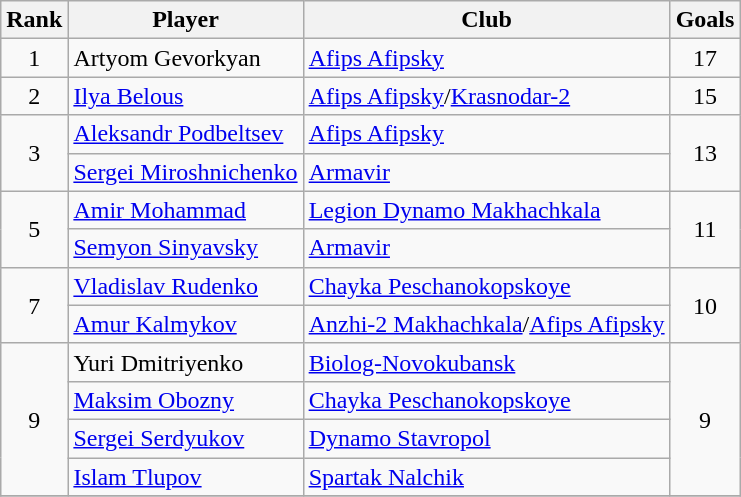<table class="wikitable" style="text-align:center">
<tr>
<th>Rank</th>
<th>Player</th>
<th>Club</th>
<th>Goals</th>
</tr>
<tr>
<td rowspan=1>1</td>
<td align="left"> Artyom Gevorkyan</td>
<td align="left"><a href='#'>Afips Afipsky</a></td>
<td rowspan=1>17</td>
</tr>
<tr>
<td rowspan=1>2</td>
<td align="left"> <a href='#'>Ilya Belous</a></td>
<td align="left"><a href='#'>Afips Afipsky</a>/<a href='#'>Krasnodar-2</a></td>
<td rowspan=1>15</td>
</tr>
<tr>
<td rowspan=2>3</td>
<td align="left"> <a href='#'>Aleksandr Podbeltsev</a></td>
<td align="left"><a href='#'>Afips Afipsky</a></td>
<td rowspan=2>13</td>
</tr>
<tr>
<td align="left"> <a href='#'>Sergei Miroshnichenko</a></td>
<td align="left"><a href='#'>Armavir</a></td>
</tr>
<tr>
<td rowspan=2>5</td>
<td align="left"> <a href='#'>Amir Mohammad</a></td>
<td align="left"><a href='#'>Legion Dynamo Makhachkala</a></td>
<td rowspan=2>11</td>
</tr>
<tr>
<td align="left"> <a href='#'>Semyon Sinyavsky</a></td>
<td align="left"><a href='#'>Armavir</a></td>
</tr>
<tr>
<td rowspan=2>7</td>
<td align="left"> <a href='#'>Vladislav Rudenko</a></td>
<td align="left"><a href='#'>Chayka Peschanokopskoye</a></td>
<td rowspan=2>10</td>
</tr>
<tr>
<td align="left"> <a href='#'>Amur Kalmykov</a></td>
<td align="left"><a href='#'>Anzhi-2 Makhachkala</a>/<a href='#'>Afips Afipsky</a></td>
</tr>
<tr>
<td rowspan=4>9</td>
<td align="left"> Yuri Dmitriyenko</td>
<td align="left"><a href='#'>Biolog-Novokubansk</a></td>
<td rowspan=4>9</td>
</tr>
<tr>
<td align="left"> <a href='#'>Maksim Obozny</a></td>
<td align="left"><a href='#'>Chayka Peschanokopskoye</a></td>
</tr>
<tr>
<td align="left"> <a href='#'>Sergei Serdyukov</a></td>
<td align="left"><a href='#'>Dynamo Stavropol</a></td>
</tr>
<tr>
<td align="left"> <a href='#'>Islam Tlupov</a></td>
<td align="left"><a href='#'>Spartak Nalchik</a></td>
</tr>
<tr>
</tr>
</table>
